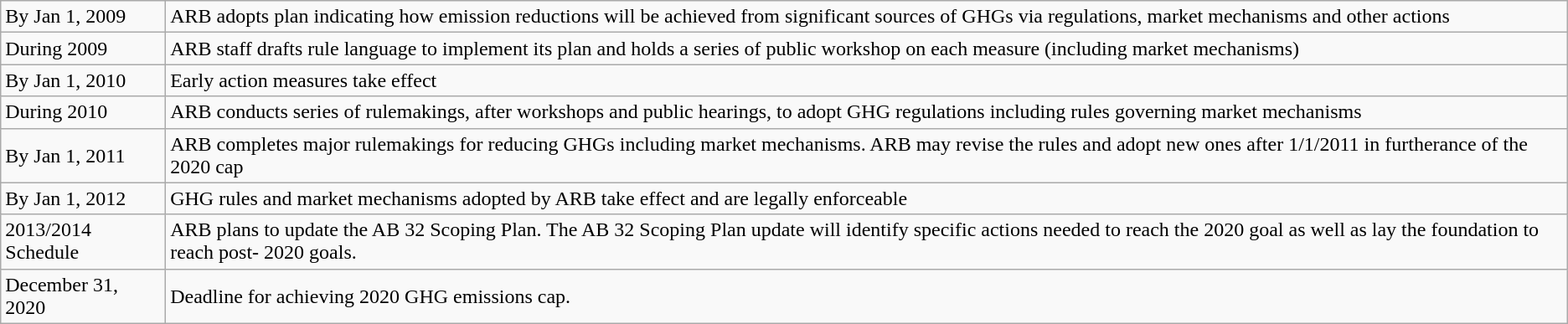<table class="wikitable">
<tr>
<td>By Jan 1, 2009</td>
<td>ARB adopts plan indicating how emission reductions will be achieved from significant sources of GHGs via regulations, market mechanisms and other actions</td>
</tr>
<tr>
<td>During 2009</td>
<td>ARB staff drafts rule language to implement its plan and holds a series of public workshop on each measure (including market mechanisms)</td>
</tr>
<tr>
<td>By Jan 1, 2010</td>
<td>Early action measures take effect</td>
</tr>
<tr>
<td>During 2010</td>
<td>ARB conducts series of rulemakings, after workshops and public hearings, to adopt GHG regulations including rules governing market mechanisms</td>
</tr>
<tr>
<td>By Jan 1, 2011</td>
<td>ARB completes major rulemakings for reducing GHGs including market mechanisms. ARB may revise the rules and adopt new ones after 1/1/2011 in furtherance of the 2020 cap</td>
</tr>
<tr>
<td>By Jan 1, 2012</td>
<td>GHG rules and market mechanisms adopted by ARB take effect and are legally enforceable</td>
</tr>
<tr>
<td>2013/2014 Schedule</td>
<td>ARB plans to update the AB 32 Scoping Plan. The AB 32 Scoping Plan update will identify specific actions needed to reach the 2020 goal as well as lay the foundation to reach post- 2020 goals.</td>
</tr>
<tr>
<td>December 31, 2020</td>
<td>Deadline for achieving 2020 GHG emissions cap.</td>
</tr>
</table>
